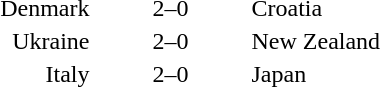<table style="text-align:center">
<tr>
<th width=200></th>
<th width=100></th>
<th width=200></th>
</tr>
<tr>
<td align=right>Denmark</td>
<td>2–0</td>
<td align=left>Croatia</td>
</tr>
<tr>
<td align=right>Ukraine</td>
<td>2–0</td>
<td align=left>New Zealand</td>
</tr>
<tr>
<td align=right>Italy</td>
<td>2–0</td>
<td align=left>Japan</td>
</tr>
<tr>
</tr>
</table>
